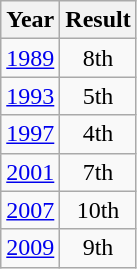<table class="wikitable" style="text-align:center">
<tr>
<th>Year</th>
<th>Result</th>
</tr>
<tr>
<td><a href='#'>1989</a></td>
<td>8th</td>
</tr>
<tr>
<td><a href='#'>1993</a></td>
<td>5th</td>
</tr>
<tr>
<td><a href='#'>1997</a></td>
<td>4th</td>
</tr>
<tr>
<td><a href='#'>2001</a></td>
<td>7th</td>
</tr>
<tr>
<td><a href='#'>2007</a></td>
<td>10th</td>
</tr>
<tr>
<td><a href='#'>2009</a></td>
<td>9th</td>
</tr>
</table>
